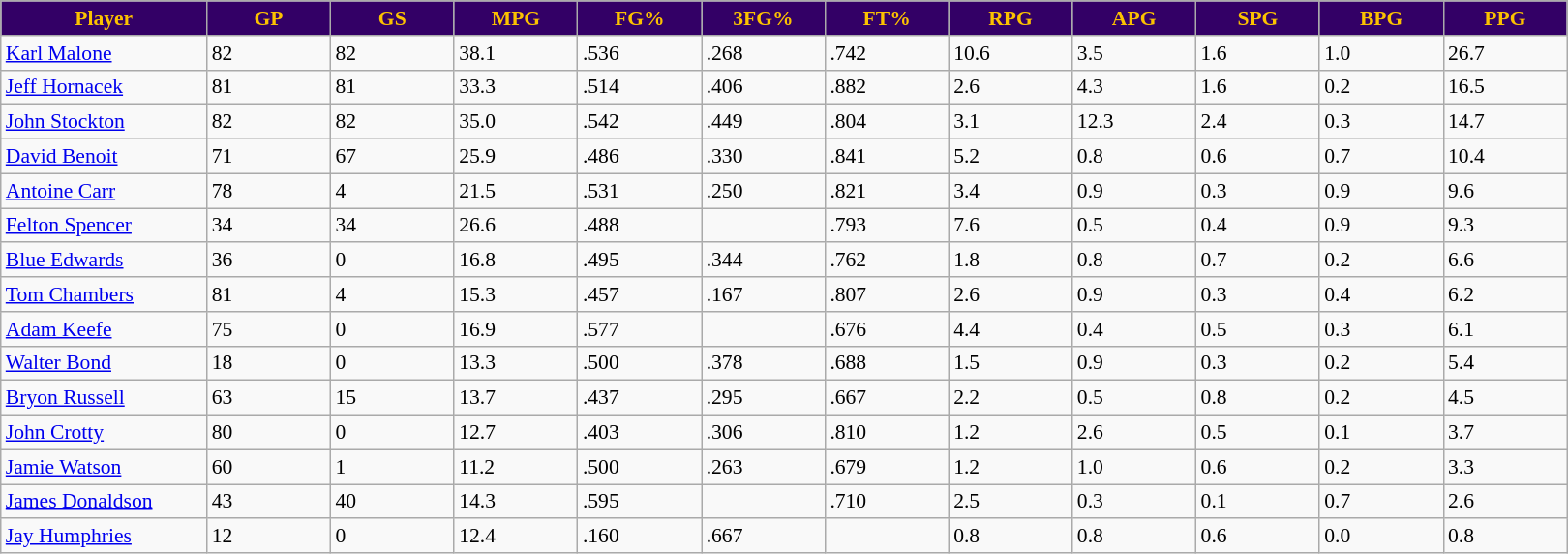<table class="wikitable sortable" style="font-size: 90%">
<tr>
<th style="background:#306; color:#FCC200" width="10%">Player</th>
<th style="background:#306; color:#FCC200" width="6%">GP</th>
<th style="background:#306; color:#FCC200" width="6%">GS</th>
<th style="background:#306; color:#FCC200" width="6%">MPG</th>
<th style="background:#306; color:#FCC200" width="6%">FG%</th>
<th style="background:#306; color:#FCC200" width="6%">3FG%</th>
<th style="background:#306; color:#FCC200" width="6%">FT%</th>
<th style="background:#306; color:#FCC200" width="6%">RPG</th>
<th style="background:#306; color:#FCC200" width="6%">APG</th>
<th style="background:#306; color:#FCC200" width="6%">SPG</th>
<th style="background:#306; color:#FCC200" width="6%">BPG</th>
<th style="background:#306; color:#FCC200" width="6%">PPG</th>
</tr>
<tr>
<td><a href='#'>Karl Malone</a></td>
<td>82</td>
<td>82</td>
<td>38.1</td>
<td>.536</td>
<td>.268</td>
<td>.742</td>
<td>10.6</td>
<td>3.5</td>
<td>1.6</td>
<td>1.0</td>
<td>26.7</td>
</tr>
<tr>
<td><a href='#'>Jeff Hornacek</a></td>
<td>81</td>
<td>81</td>
<td>33.3</td>
<td>.514</td>
<td>.406</td>
<td>.882</td>
<td>2.6</td>
<td>4.3</td>
<td>1.6</td>
<td>0.2</td>
<td>16.5</td>
</tr>
<tr>
<td><a href='#'>John Stockton</a></td>
<td>82</td>
<td>82</td>
<td>35.0</td>
<td>.542</td>
<td>.449</td>
<td>.804</td>
<td>3.1</td>
<td>12.3</td>
<td>2.4</td>
<td>0.3</td>
<td>14.7</td>
</tr>
<tr>
<td><a href='#'>David Benoit</a></td>
<td>71</td>
<td>67</td>
<td>25.9</td>
<td>.486</td>
<td>.330</td>
<td>.841</td>
<td>5.2</td>
<td>0.8</td>
<td>0.6</td>
<td>0.7</td>
<td>10.4</td>
</tr>
<tr>
<td><a href='#'>Antoine Carr</a></td>
<td>78</td>
<td>4</td>
<td>21.5</td>
<td>.531</td>
<td>.250</td>
<td>.821</td>
<td>3.4</td>
<td>0.9</td>
<td>0.3</td>
<td>0.9</td>
<td>9.6</td>
</tr>
<tr>
<td><a href='#'>Felton Spencer</a></td>
<td>34</td>
<td>34</td>
<td>26.6</td>
<td>.488</td>
<td></td>
<td>.793</td>
<td>7.6</td>
<td>0.5</td>
<td>0.4</td>
<td>0.9</td>
<td>9.3</td>
</tr>
<tr>
<td><a href='#'>Blue Edwards</a></td>
<td>36</td>
<td>0</td>
<td>16.8</td>
<td>.495</td>
<td>.344</td>
<td>.762</td>
<td>1.8</td>
<td>0.8</td>
<td>0.7</td>
<td>0.2</td>
<td>6.6</td>
</tr>
<tr>
<td><a href='#'>Tom Chambers</a></td>
<td>81</td>
<td>4</td>
<td>15.3</td>
<td>.457</td>
<td>.167</td>
<td>.807</td>
<td>2.6</td>
<td>0.9</td>
<td>0.3</td>
<td>0.4</td>
<td>6.2</td>
</tr>
<tr>
<td><a href='#'>Adam Keefe</a></td>
<td>75</td>
<td>0</td>
<td>16.9</td>
<td>.577</td>
<td></td>
<td>.676</td>
<td>4.4</td>
<td>0.4</td>
<td>0.5</td>
<td>0.3</td>
<td>6.1</td>
</tr>
<tr>
<td><a href='#'>Walter Bond</a></td>
<td>18</td>
<td>0</td>
<td>13.3</td>
<td>.500</td>
<td>.378</td>
<td>.688</td>
<td>1.5</td>
<td>0.9</td>
<td>0.3</td>
<td>0.2</td>
<td>5.4</td>
</tr>
<tr>
<td><a href='#'>Bryon Russell</a></td>
<td>63</td>
<td>15</td>
<td>13.7</td>
<td>.437</td>
<td>.295</td>
<td>.667</td>
<td>2.2</td>
<td>0.5</td>
<td>0.8</td>
<td>0.2</td>
<td>4.5</td>
</tr>
<tr>
<td><a href='#'>John Crotty</a></td>
<td>80</td>
<td>0</td>
<td>12.7</td>
<td>.403</td>
<td>.306</td>
<td>.810</td>
<td>1.2</td>
<td>2.6</td>
<td>0.5</td>
<td>0.1</td>
<td>3.7</td>
</tr>
<tr>
<td><a href='#'>Jamie Watson</a></td>
<td>60</td>
<td>1</td>
<td>11.2</td>
<td>.500</td>
<td>.263</td>
<td>.679</td>
<td>1.2</td>
<td>1.0</td>
<td>0.6</td>
<td>0.2</td>
<td>3.3</td>
</tr>
<tr>
<td><a href='#'>James Donaldson</a></td>
<td>43</td>
<td>40</td>
<td>14.3</td>
<td>.595</td>
<td></td>
<td>.710</td>
<td>2.5</td>
<td>0.3</td>
<td>0.1</td>
<td>0.7</td>
<td>2.6</td>
</tr>
<tr>
<td><a href='#'>Jay Humphries</a></td>
<td>12</td>
<td>0</td>
<td>12.4</td>
<td>.160</td>
<td>.667</td>
<td></td>
<td>0.8</td>
<td>0.8</td>
<td>0.6</td>
<td>0.0</td>
<td>0.8</td>
</tr>
</table>
